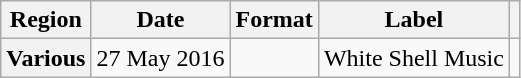<table class="wikitable plainrowheaders">
<tr>
<th scope="col">Region</th>
<th scope="col">Date</th>
<th scope="col">Format</th>
<th scope="col">Label</th>
<th scope="col"></th>
</tr>
<tr>
<th scope="row">Various</th>
<td rowspan="1">27 May 2016</td>
<td rowspan="1"></td>
<td rowspan="1">White Shell Music</td>
<td align="center"></td>
</tr>
</table>
